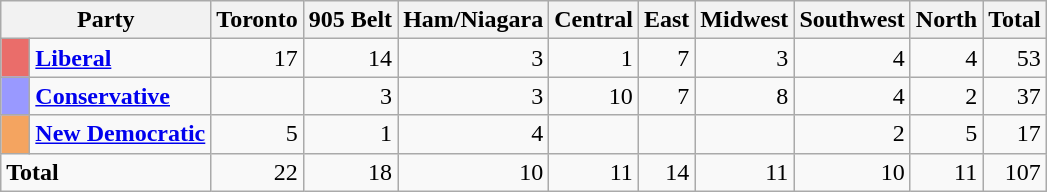<table class="wikitable">
<tr>
<th colspan="2">Party</th>
<th>Toronto</th>
<th>905 Belt</th>
<th>Ham/Niagara</th>
<th>Central</th>
<th>East</th>
<th>Midwest</th>
<th>Southwest</th>
<th>North</th>
<th>Total</th>
</tr>
<tr align = "right">
<td bgcolor="#EA6D6A">   </td>
<td align="left"><strong><a href='#'>Liberal</a></strong></td>
<td>17</td>
<td>14</td>
<td>3</td>
<td>1</td>
<td>7</td>
<td>3</td>
<td>4</td>
<td>4</td>
<td>53</td>
</tr>
<tr align = "right">
<td bgcolor="#9999FF">   </td>
<td align="left"><strong><a href='#'>Conservative</a></strong></td>
<td></td>
<td>3</td>
<td>3</td>
<td>10</td>
<td>7</td>
<td>8</td>
<td>4</td>
<td>2</td>
<td>37</td>
</tr>
<tr align = "right">
<td bgcolor="sandybrown">   </td>
<td align="left"><strong><a href='#'>New Democratic</a></strong></td>
<td>5</td>
<td>1</td>
<td>4</td>
<td></td>
<td></td>
<td></td>
<td>2</td>
<td>5</td>
<td>17</td>
</tr>
<tr align = "right">
<td colspan=2 align="left"><strong>Total</strong></td>
<td>22</td>
<td>18</td>
<td>10</td>
<td>11</td>
<td>14</td>
<td>11</td>
<td>10</td>
<td>11</td>
<td>107</td>
</tr>
</table>
